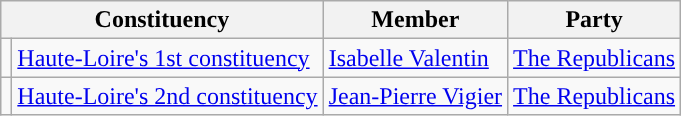<table class="wikitable">
<tr>
<th colspan="2">Constituency</th>
<th>Member</th>
<th>Party</th>
</tr>
<tr>
<td style="background-color: "></td>
<td><a href='#'>Haute-Loire's 1st constituency</a></td>
<td><a href='#'>Isabelle Valentin</a></td>
<td><a href='#'>The Republicans</a></td>
</tr>
<tr>
<td style="background-color: "></td>
<td><a href='#'>Haute-Loire's 2nd constituency</a></td>
<td><a href='#'>Jean-Pierre Vigier</a></td>
<td><a href='#'>The Republicans</a></td>
</tr>
</table>
